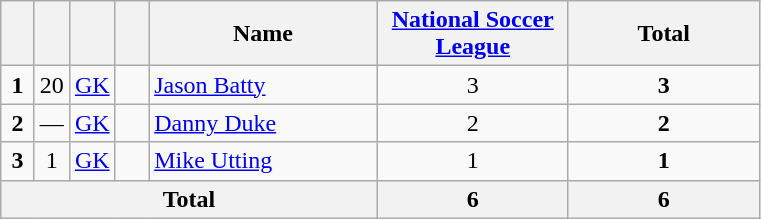<table class="wikitable" style="text-align:center">
<tr>
<th width=15></th>
<th width=15></th>
<th width=15></th>
<th width=15></th>
<th width=145>Name</th>
<th width=120><a href='#'>National Soccer League</a></th>
<th width=120>Total</th>
</tr>
<tr>
<td><strong>1</strong></td>
<td>20</td>
<td><a href='#'>GK</a></td>
<td></td>
<td align=left><a href='#'>Jason Batty</a></td>
<td>3</td>
<td><strong>3</strong></td>
</tr>
<tr>
<td><strong>2</strong></td>
<td>—</td>
<td><a href='#'>GK</a></td>
<td></td>
<td align=left><a href='#'>Danny Duke</a></td>
<td>2</td>
<td><strong>2</strong></td>
</tr>
<tr>
<td><strong>3</strong></td>
<td>1</td>
<td><a href='#'>GK</a></td>
<td></td>
<td align=left><a href='#'>Mike Utting</a></td>
<td>1</td>
<td><strong>1</strong></td>
</tr>
<tr>
<th colspan="5"><strong>Total</strong></th>
<th>6</th>
<th>6</th>
</tr>
</table>
